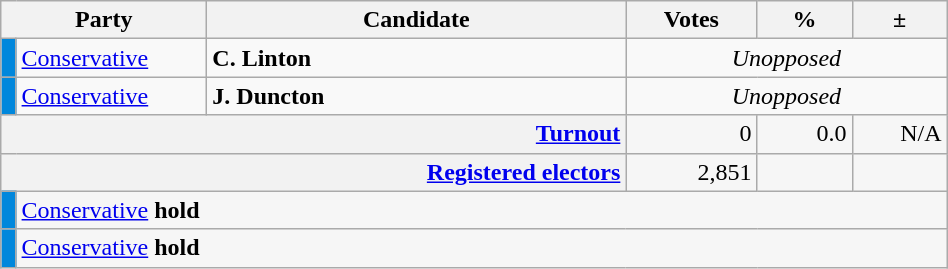<table class=wikitable>
<tr>
<th scope="col" colspan="2" style="width: 130px">Party</th>
<th scope="col" style="width: 17em">Candidate</th>
<th scope="col" style="width: 5em">Votes</th>
<th scope="col" style="width: 3.5em">%</th>
<th scope="col" style="width: 3.5em">±</th>
</tr>
<tr>
<td style="background:#0087DC;"></td>
<td><a href='#'>Conservative</a></td>
<td><strong>C. Linton</strong></td>
<td style="text-align: center; "colspan="3"><em>Unopposed</em></td>
</tr>
<tr>
<td style="background:#0087DC;"></td>
<td><a href='#'>Conservative</a></td>
<td><strong>J. Duncton</strong></td>
<td style="text-align: center; "colspan="3"><em>Unopposed</em></td>
</tr>
<tr style="background-color:#F6F6F6">
<th colspan="3" style="text-align: right; margin-right: 0.5em"><a href='#'>Turnout</a></th>
<td style="text-align: right; margin-right: 0.5em">0</td>
<td style="text-align: right; margin-right: 0.5em">0.0</td>
<td style="text-align: right; margin-right: 0.5em">N/A</td>
</tr>
<tr style="background-color:#F6F6F6;">
<th colspan="3" style="text-align:right;"><a href='#'>Registered electors</a></th>
<td style="text-align:right; margin-right:0.5em">2,851</td>
<td></td>
<td></td>
</tr>
<tr style="background-color:#F6F6F6">
<td style="background:#0087DC;"></td>
<td colspan="5"><a href='#'>Conservative</a> <strong>hold</strong></td>
</tr>
<tr style="background-color:#F6F6F6">
<td style="background:#0087DC;"></td>
<td colspan="5"><a href='#'>Conservative</a> <strong>hold</strong></td>
</tr>
</table>
